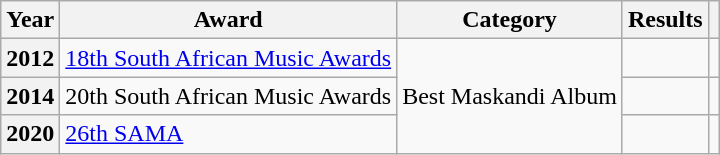<table class="wikitable sortable">
<tr>
<th>Year</th>
<th>Award</th>
<th>Category</th>
<th>Results</th>
<th></th>
</tr>
<tr>
<th>2012</th>
<td><a href='#'>18th South African Music Awards</a></td>
<td rowspan="3">Best Maskandi Album</td>
<td></td>
<td></td>
</tr>
<tr>
<th>2014</th>
<td>20th South African Music Awards</td>
<td></td>
<td></td>
</tr>
<tr>
<th>2020</th>
<td><a href='#'>26th SAMA</a></td>
<td></td>
<td></td>
</tr>
</table>
